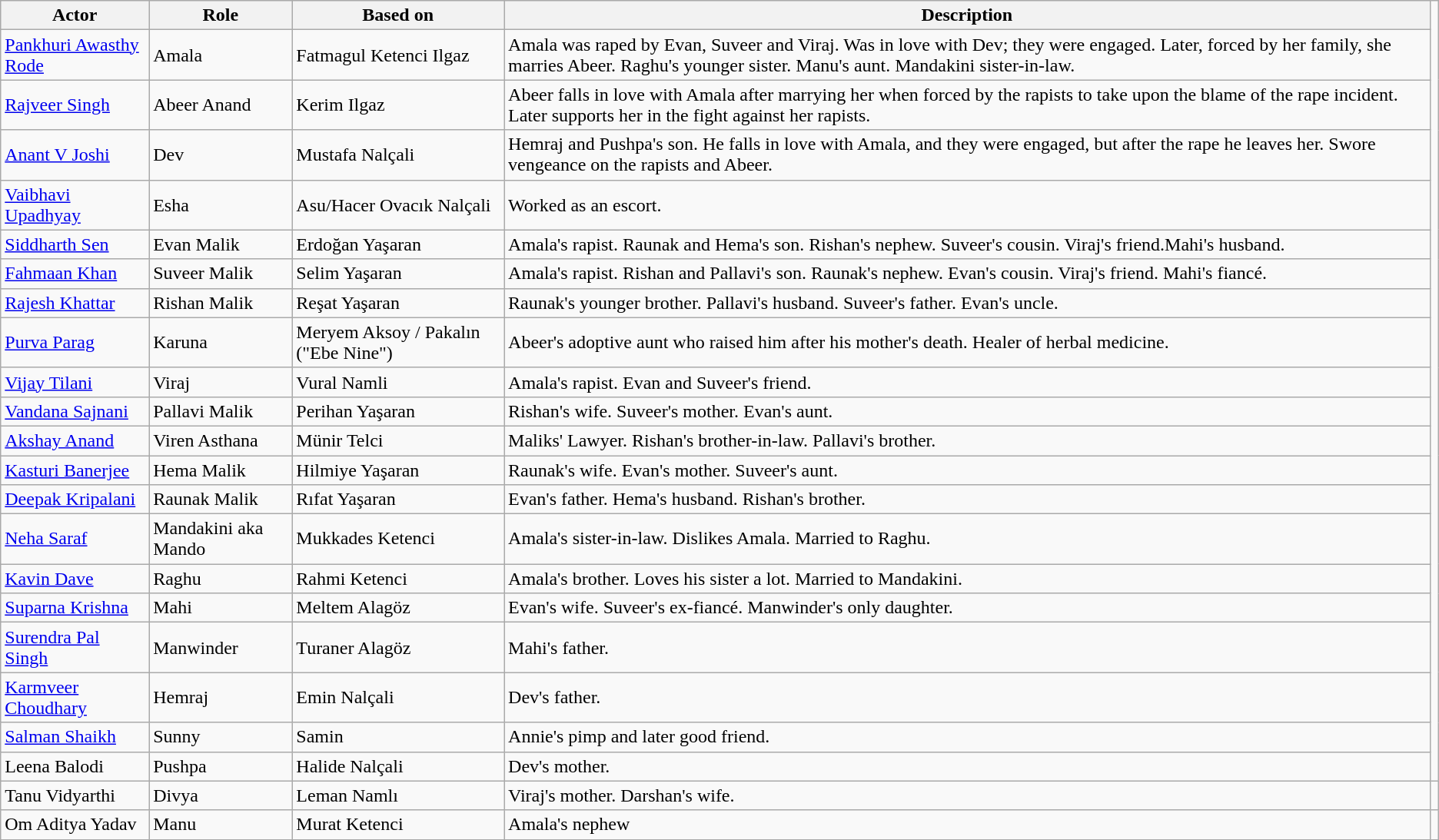<table class="wikitable">
<tr>
<th>Actor</th>
<th>Role</th>
<th>Based on</th>
<th>Description</th>
</tr>
<tr>
<td><a href='#'>Pankhuri Awasthy Rode</a></td>
<td>Amala</td>
<td>Fatmagul Ketenci Ilgaz</td>
<td>Amala was raped by Evan, Suveer and Viraj. Was in love with Dev; they were engaged. Later, forced by her family, she marries Abeer. Raghu's younger sister. Manu's aunt. Mandakini sister-in-law.</td>
</tr>
<tr>
<td><a href='#'>Rajveer Singh</a></td>
<td>Abeer Anand</td>
<td>Kerim Ilgaz</td>
<td>Abeer falls in love with Amala after marrying her when forced by the rapists to take upon the blame of the rape incident.  Later supports her in the fight against her rapists.</td>
</tr>
<tr>
<td><a href='#'>Anant V Joshi</a></td>
<td>Dev</td>
<td>Mustafa Nalçali</td>
<td>Hemraj and Pushpa's son. He falls in love with Amala, and they were engaged, but after the rape he leaves her. Swore vengeance on the rapists and Abeer.</td>
</tr>
<tr>
<td><a href='#'>Vaibhavi Upadhyay</a></td>
<td>Esha</td>
<td>Asu/Hacer Ovacık Nalçali</td>
<td>Worked as an escort.</td>
</tr>
<tr>
<td><a href='#'>Siddharth Sen</a></td>
<td>Evan Malik</td>
<td>Erdoğan Yaşaran</td>
<td>Amala's rapist. Raunak and Hema's son. Rishan's nephew. Suveer's cousin. Viraj's friend.Mahi's husband.</td>
</tr>
<tr>
<td><a href='#'>Fahmaan Khan</a></td>
<td>Suveer Malik</td>
<td>Selim Yaşaran</td>
<td>Amala's rapist. Rishan and Pallavi's son. Raunak's nephew. Evan's cousin. Viraj's friend. Mahi's fiancé.</td>
</tr>
<tr>
<td><a href='#'>Rajesh Khattar</a></td>
<td>Rishan Malik</td>
<td>Reşat Yaşaran</td>
<td>Raunak's younger brother. Pallavi's husband. Suveer's father. Evan's uncle.</td>
</tr>
<tr>
<td><a href='#'>Purva Parag</a></td>
<td>Karuna</td>
<td>Meryem Aksoy / Pakalın ("Ebe Nine")</td>
<td>Abeer's adoptive aunt who raised him after his mother's death. Healer of herbal medicine.</td>
</tr>
<tr>
<td><a href='#'>Vijay Tilani</a></td>
<td>Viraj</td>
<td>Vural Namli</td>
<td>Amala's rapist. Evan and Suveer's friend.</td>
</tr>
<tr>
<td><a href='#'>Vandana Sajnani</a></td>
<td>Pallavi Malik</td>
<td>Perihan Yaşaran</td>
<td>Rishan's wife. Suveer's mother. Evan's aunt.</td>
</tr>
<tr>
<td><a href='#'>Akshay Anand</a></td>
<td>Viren Asthana</td>
<td>Münir Telci</td>
<td>Maliks' Lawyer. Rishan's brother-in-law. Pallavi's brother.</td>
</tr>
<tr>
<td><a href='#'>Kasturi Banerjee</a></td>
<td>Hema Malik</td>
<td>Hilmiye Yaşaran</td>
<td>Raunak's wife. Evan's mother. Suveer's aunt.</td>
</tr>
<tr>
<td><a href='#'>Deepak Kripalani</a></td>
<td>Raunak Malik</td>
<td>Rıfat Yaşaran</td>
<td>Evan's father. Hema's husband. Rishan's brother.</td>
</tr>
<tr>
<td><a href='#'>Neha Saraf</a></td>
<td>Mandakini aka Mando</td>
<td>Mukkades Ketenci</td>
<td>Amala's sister-in-law. Dislikes Amala. Married to Raghu.</td>
</tr>
<tr>
<td><a href='#'>Kavin Dave</a></td>
<td>Raghu</td>
<td>Rahmi Ketenci</td>
<td>Amala's brother. Loves his sister a lot. Married to Mandakini.</td>
</tr>
<tr>
<td><a href='#'>Suparna Krishna</a></td>
<td>Mahi</td>
<td>Meltem Alagöz</td>
<td>Evan's wife. Suveer's ex-fiancé. Manwinder's only daughter.</td>
</tr>
<tr>
<td><a href='#'>Surendra Pal Singh</a></td>
<td>Manwinder</td>
<td>Turaner Alagöz</td>
<td>Mahi's father.</td>
</tr>
<tr>
<td><a href='#'>Karmveer Choudhary</a></td>
<td>Hemraj</td>
<td>Emin Nalçali</td>
<td>Dev's father.</td>
</tr>
<tr>
<td><a href='#'>Salman Shaikh</a></td>
<td>Sunny</td>
<td>Samin</td>
<td>Annie's pimp and later good friend.</td>
</tr>
<tr>
<td>Leena Balodi</td>
<td>Pushpa</td>
<td>Halide Nalçali</td>
<td>Dev's mother.</td>
</tr>
<tr>
<td>Tanu Vidyarthi</td>
<td>Divya</td>
<td>Leman Namlı</td>
<td>Viraj's mother. Darshan's wife.</td>
<td></td>
</tr>
<tr>
<td>Om Aditya Yadav</td>
<td>Manu</td>
<td>Murat Ketenci</td>
<td>Amala's nephew</td>
</tr>
</table>
